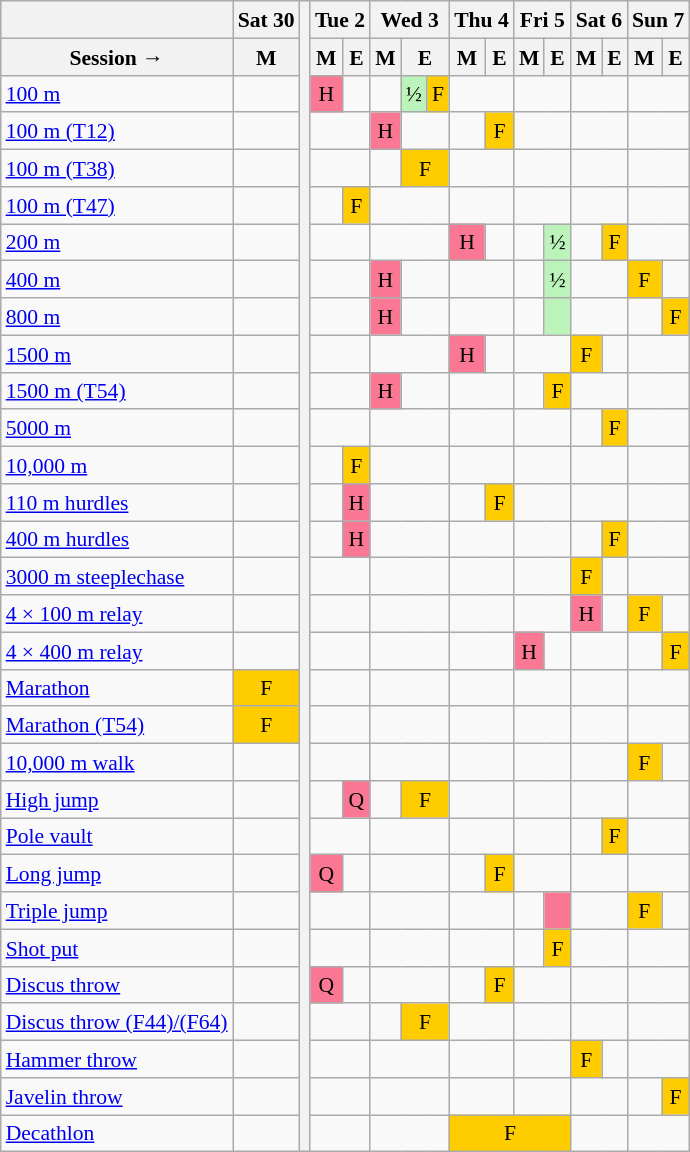<table class="wikitable" style="margin:0.5em auto; font-size:90%; line-height:1.25em; text-align:center;">
<tr>
<th></th>
<th>Sat 30</th>
<th rowspan=31></th>
<th colspan=2>Tue 2</th>
<th colspan=3>Wed 3</th>
<th colspan=2>Thu 4</th>
<th colspan=2>Fri 5</th>
<th colspan=2>Sat 6</th>
<th colspan=2>Sun 7</th>
</tr>
<tr>
<th>Session →</th>
<th>M</th>
<th>M</th>
<th>E</th>
<th>M</th>
<th colspan=2>E</th>
<th>M</th>
<th>E</th>
<th>M</th>
<th>E</th>
<th>M</th>
<th>E</th>
<th>M</th>
<th>E</th>
</tr>
<tr>
<td align=left><a href='#'>100 m</a></td>
<td></td>
<td style="background-color:#FA7894">H</td>
<td></td>
<td></td>
<td style="background-color:#BBF3BB;">½</td>
<td style="background-color:#FFCC00;">F</td>
<td colspan=2></td>
<td colspan=2></td>
<td colspan=2></td>
<td colspan=2></td>
</tr>
<tr>
<td align=left><a href='#'>100 m (T12)</a></td>
<td></td>
<td colspan=2></td>
<td style="background-color:#FA7894">H</td>
<td colspan=2></td>
<td></td>
<td style="background-color:#FFCC00;">F</td>
<td colspan=2></td>
<td colspan=2></td>
<td colspan=2></td>
</tr>
<tr>
<td align=left><a href='#'>100 m (T38)</a></td>
<td></td>
<td colspan=2></td>
<td></td>
<td colspan="2" style="background-color:#FFCC00;">F</td>
<td colspan=2></td>
<td colspan=2></td>
<td colspan=2></td>
<td colspan=2></td>
</tr>
<tr>
<td align=left><a href='#'>100 m (T47)</a></td>
<td></td>
<td></td>
<td style="background-color:#FFCC00;">F</td>
<td colspan=3></td>
<td colspan=2></td>
<td colspan=2></td>
<td colspan=2></td>
<td colspan=2></td>
</tr>
<tr>
<td align=left><a href='#'>200 m</a></td>
<td></td>
<td colspan=2></td>
<td colspan=3></td>
<td style="background-color:#FA7894">H</td>
<td></td>
<td></td>
<td style="background-color:#BBF3BB;">½</td>
<td></td>
<td style="background-color:#FFCC00;">F</td>
<td colspan=2></td>
</tr>
<tr>
<td align=left><a href='#'>400 m</a></td>
<td></td>
<td colspan=2></td>
<td style="background-color:#FA7894">H</td>
<td colspan=2></td>
<td colspan=2></td>
<td></td>
<td style="background-color:#BBF3BB;">½</td>
<td colspan=2></td>
<td style="background-color:#FFCC00;">F</td>
<td></td>
</tr>
<tr>
<td align=left><a href='#'>800 m</a></td>
<td></td>
<td colspan=2></td>
<td style="background-color:#FA7894">H</td>
<td colspan=2></td>
<td colspan=2></td>
<td></td>
<td style="background-color:#BBF3BB;"></td>
<td colspan="2"></td>
<td></td>
<td style="background-color:#FFCC00;">F</td>
</tr>
<tr>
<td align=left><a href='#'>1500 m</a></td>
<td></td>
<td colspan=2></td>
<td colspan=3></td>
<td style="background-color:#FA7894">H</td>
<td></td>
<td colspan=2></td>
<td style="background-color:#FFCC00;">F</td>
<td></td>
<td colspan=2></td>
</tr>
<tr>
<td align=left><a href='#'>1500 m (T54)</a></td>
<td></td>
<td colspan=2></td>
<td style="background-color:#FA7894">H</td>
<td colspan=2></td>
<td colspan=2></td>
<td></td>
<td style="background-color:#FFCC00;">F</td>
<td colspan=2></td>
<td colspan=2></td>
</tr>
<tr>
<td align=left><a href='#'>5000 m</a></td>
<td></td>
<td colspan=2></td>
<td colspan=3></td>
<td colspan=2></td>
<td colspan=2></td>
<td></td>
<td style="background-color:#FFCC00;">F</td>
<td colspan=2></td>
</tr>
<tr>
<td align=left><a href='#'>10,000 m</a></td>
<td></td>
<td></td>
<td style="background-color:#FFCC00;">F</td>
<td colspan=3></td>
<td colspan=2></td>
<td colspan=2></td>
<td colspan=2></td>
<td colspan=2></td>
</tr>
<tr>
<td align=left><a href='#'>110 m hurdles</a></td>
<td></td>
<td></td>
<td style="background-color:#FA7894">H</td>
<td colspan=3></td>
<td></td>
<td style="background-color:#FFCC00;">F</td>
<td colspan=2></td>
<td colspan="2"></td>
<td colspan=2></td>
</tr>
<tr>
<td align=left><a href='#'>400 m hurdles</a></td>
<td></td>
<td></td>
<td style="background-color:#FA7894">H</td>
<td colspan=3></td>
<td colspan=2></td>
<td colspan=2></td>
<td></td>
<td style="background-color:#FFCC00;">F</td>
<td colspan=2></td>
</tr>
<tr>
<td align=left><a href='#'>3000 m steeplechase</a></td>
<td></td>
<td colspan=2></td>
<td colspan=3></td>
<td colspan=2></td>
<td colspan=2></td>
<td style="background-color:#FFCC00;">F</td>
<td></td>
<td colspan=2></td>
</tr>
<tr>
<td align=left><a href='#'>4 × 100 m relay</a></td>
<td></td>
<td colspan=2></td>
<td colspan=3></td>
<td colspan=2></td>
<td colspan=2></td>
<td style="background-color:#FA7894">H</td>
<td></td>
<td style="background-color:#FFCC00;">F</td>
<td></td>
</tr>
<tr>
<td align=left><a href='#'>4 × 400 m relay</a></td>
<td></td>
<td colspan=2></td>
<td colspan=3></td>
<td colspan=2></td>
<td style="background-color:#FA7894">H</td>
<td></td>
<td colspan=2></td>
<td></td>
<td style="background-color:#FFCC00;">F</td>
</tr>
<tr>
<td align=left><a href='#'>Marathon</a></td>
<td style="background-color:#FFCC00;">F</td>
<td colspan=2></td>
<td colspan=3></td>
<td colspan=2></td>
<td colspan=2></td>
<td colspan=2></td>
<td colspan=2></td>
</tr>
<tr>
<td align=left><a href='#'>Marathon (T54)</a></td>
<td style="background-color:#FFCC00;">F</td>
<td colspan=2></td>
<td colspan=3></td>
<td colspan=2></td>
<td colspan=2></td>
<td colspan=2></td>
<td colspan=2></td>
</tr>
<tr>
<td align=left><a href='#'>10,000 m walk</a></td>
<td></td>
<td colspan=2></td>
<td colspan=3></td>
<td colspan=2></td>
<td colspan=2></td>
<td colspan=2></td>
<td style="background-color:#FFCC00;">F</td>
<td></td>
</tr>
<tr>
<td align=left><a href='#'>High jump</a></td>
<td></td>
<td></td>
<td style="background-color:#FA7894">Q</td>
<td></td>
<td colspan="2" style="background-color:#FFCC00;">F</td>
<td colspan=2></td>
<td colspan=2></td>
<td colspan=2></td>
<td colspan=2></td>
</tr>
<tr>
<td align=left><a href='#'>Pole vault</a></td>
<td></td>
<td colspan=2></td>
<td colspan=3></td>
<td colspan=2></td>
<td colspan=2></td>
<td></td>
<td style="background-color:#FFCC00;">F</td>
<td colspan=2></td>
</tr>
<tr>
<td align=left><a href='#'>Long jump</a></td>
<td></td>
<td style="background-color:#FA7894">Q</td>
<td></td>
<td colspan=3></td>
<td></td>
<td style="background-color:#FFCC00;">F</td>
<td colspan=2></td>
<td colspan=2></td>
<td colspan=2></td>
</tr>
<tr>
<td align=left><a href='#'>Triple jump</a></td>
<td></td>
<td colspan=2></td>
<td colspan=3></td>
<td colspan=2></td>
<td></td>
<td style="background-color:#FA7894"></td>
<td colspan="2"></td>
<td style="background-color:#FFCC00;">F</td>
<td></td>
</tr>
<tr>
<td align=left><a href='#'>Shot put</a></td>
<td></td>
<td colspan=2></td>
<td colspan=3></td>
<td colspan=2></td>
<td></td>
<td style="background-color:#FFCC00;">F</td>
<td colspan=2></td>
<td colspan=2></td>
</tr>
<tr>
<td align=left><a href='#'>Discus throw</a></td>
<td></td>
<td style="background-color:#FA7894">Q</td>
<td></td>
<td colspan=3></td>
<td></td>
<td style="background-color:#FFCC00;">F</td>
<td colspan=2></td>
<td colspan=2></td>
<td colspan=2></td>
</tr>
<tr>
<td align=left><a href='#'>Discus throw (F44)/(F64)</a></td>
<td></td>
<td colspan=2></td>
<td></td>
<td colspan="2" style="background-color:#FFCC00;">F</td>
<td colspan=2></td>
<td colspan=2></td>
<td colspan=2></td>
<td colspan=2></td>
</tr>
<tr>
<td align=left><a href='#'>Hammer throw</a></td>
<td></td>
<td colspan=2></td>
<td colspan=3></td>
<td colspan=2></td>
<td colspan=2></td>
<td style="background-color:#FFCC00;">F</td>
<td></td>
<td colspan=2></td>
</tr>
<tr>
<td align=left><a href='#'>Javelin throw</a></td>
<td></td>
<td colspan=2></td>
<td colspan=3></td>
<td colspan=2></td>
<td colspan=2></td>
<td colspan=2></td>
<td></td>
<td style="background-color:#FFCC00;">F</td>
</tr>
<tr>
<td align=left><a href='#'>Decathlon</a></td>
<td></td>
<td colspan=2></td>
<td colspan=3></td>
<td colspan="4" style="background-color:#FFCC00;">F</td>
<td colspan=2></td>
<td colspan=2></td>
</tr>
</table>
